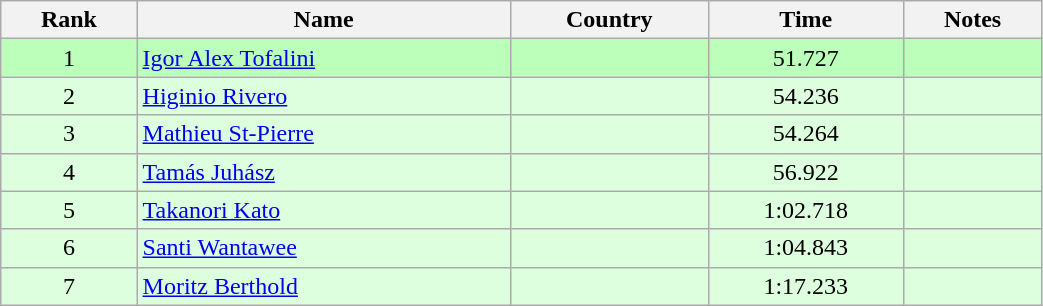<table class="wikitable" style="text-align:center;width: 55%">
<tr>
<th>Rank</th>
<th>Name</th>
<th>Country</th>
<th>Time</th>
<th>Notes</th>
</tr>
<tr bgcolor=bbffbb>
<td>1</td>
<td align="left"><a href='#'>Igor Alex Tofalini</a></td>
<td align="left"></td>
<td>51.727</td>
<td></td>
</tr>
<tr bgcolor=ddffdd>
<td>2</td>
<td align="left"><a href='#'>Higinio Rivero</a></td>
<td align="left"></td>
<td>54.236</td>
<td></td>
</tr>
<tr bgcolor=ddffdd>
<td>3</td>
<td align="left"><a href='#'>Mathieu St-Pierre</a></td>
<td align="left"></td>
<td>54.264</td>
<td></td>
</tr>
<tr bgcolor=ddffdd>
<td>4</td>
<td align="left"><a href='#'>Tamás Juhász</a></td>
<td align="left"></td>
<td>56.922</td>
<td></td>
</tr>
<tr bgcolor=ddffdd>
<td>5</td>
<td align="left"><a href='#'>Takanori Kato</a></td>
<td align="left"></td>
<td>1:02.718</td>
<td></td>
</tr>
<tr bgcolor=ddffdd>
<td>6</td>
<td align="left"><a href='#'>Santi Wantawee</a></td>
<td align="left"></td>
<td>1:04.843</td>
<td></td>
</tr>
<tr bgcolor=ddffdd>
<td>7</td>
<td align="left"><a href='#'>Moritz Berthold</a></td>
<td align="left"></td>
<td>1:17.233</td>
<td></td>
</tr>
</table>
